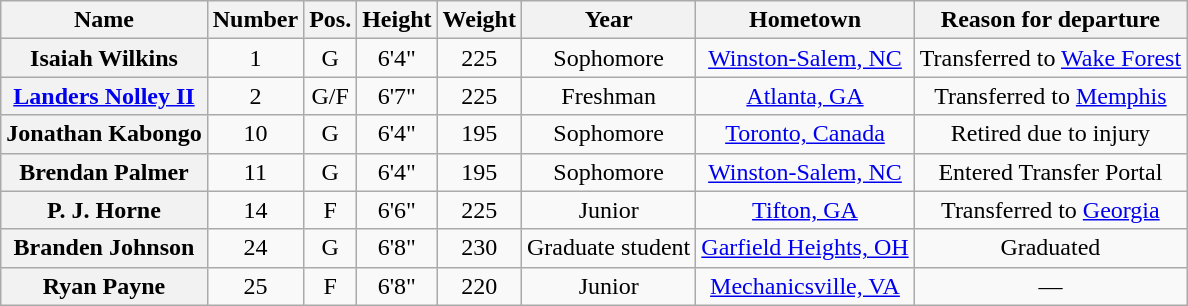<table class="wikitable sortable" style="text-align:center;">
<tr>
<th scope="col">Name</th>
<th scope="col">Number</th>
<th scope="col">Pos.</th>
<th scope="col">Height</th>
<th scope="col">Weight</th>
<th scope="col">Year</th>
<th scope="col">Hometown</th>
<th scope="col" class="unsortable">Reason for departure</th>
</tr>
<tr>
<th scope="row">Isaiah Wilkins</th>
<td>1</td>
<td>G</td>
<td>6'4"</td>
<td>225</td>
<td>Sophomore</td>
<td><a href='#'>Winston-Salem, NC</a></td>
<td>Transferred to <a href='#'>Wake Forest</a></td>
</tr>
<tr>
<th scope="row"><a href='#'>Landers Nolley II</a></th>
<td>2</td>
<td>G/F</td>
<td>6'7"</td>
<td>225</td>
<td> Freshman</td>
<td><a href='#'>Atlanta, GA</a></td>
<td>Transferred to <a href='#'>Memphis</a></td>
</tr>
<tr>
<th scope="row">Jonathan Kabongo</th>
<td>10</td>
<td>G</td>
<td>6'4"</td>
<td>195</td>
<td>Sophomore</td>
<td><a href='#'>Toronto, Canada</a></td>
<td>Retired due to injury</td>
</tr>
<tr>
<th scope="row">Brendan Palmer</th>
<td>11</td>
<td>G</td>
<td>6'4"</td>
<td>195</td>
<td>Sophomore</td>
<td><a href='#'>Winston-Salem, NC</a></td>
<td>Entered Transfer Portal</td>
</tr>
<tr>
<th scope="row">P. J. Horne</th>
<td>14</td>
<td>F</td>
<td>6'6"</td>
<td>225</td>
<td>Junior</td>
<td><a href='#'>Tifton, GA</a></td>
<td>Transferred to <a href='#'>Georgia</a></td>
</tr>
<tr>
<th scope="row">Branden Johnson</th>
<td>24</td>
<td>G</td>
<td>6'8"</td>
<td>230</td>
<td>Graduate student</td>
<td><a href='#'>Garfield Heights, OH</a></td>
<td>Graduated</td>
</tr>
<tr>
<th scope="row">Ryan Payne</th>
<td>25</td>
<td>F</td>
<td>6'8"</td>
<td>220</td>
<td>Junior</td>
<td><a href='#'>Mechanicsville, VA</a></td>
<td>—</td>
</tr>
</table>
